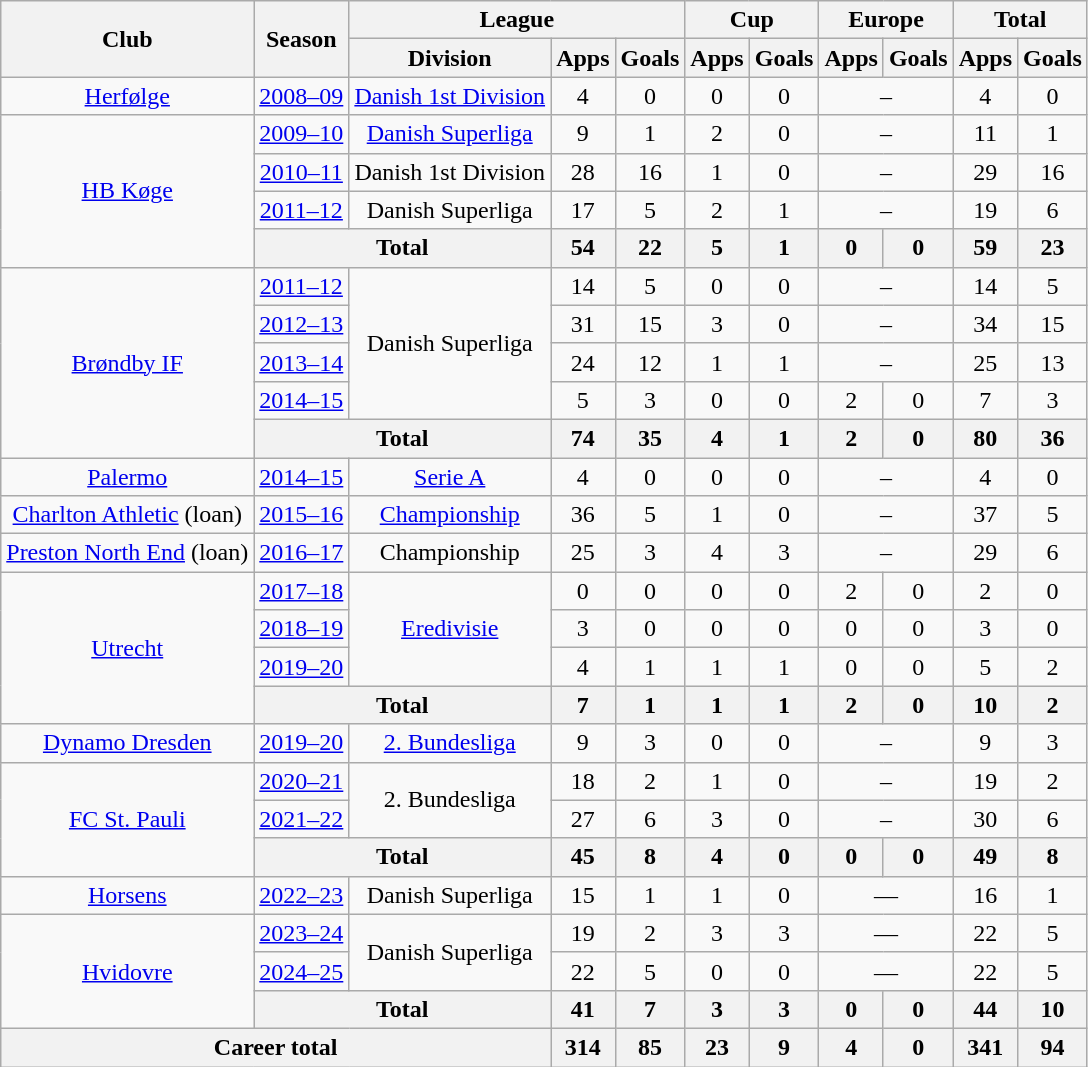<table class="wikitable" style="text-align:center">
<tr>
<th rowspan="2">Club</th>
<th rowspan="2">Season</th>
<th colspan="3">League</th>
<th colspan="2">Cup</th>
<th colspan="2">Europe</th>
<th colspan="2">Total</th>
</tr>
<tr>
<th>Division</th>
<th>Apps</th>
<th>Goals</th>
<th>Apps</th>
<th>Goals</th>
<th>Apps</th>
<th>Goals</th>
<th>Apps</th>
<th>Goals</th>
</tr>
<tr>
<td><a href='#'>Herfølge</a></td>
<td><a href='#'>2008–09</a></td>
<td><a href='#'>Danish 1st Division</a></td>
<td>4</td>
<td>0</td>
<td>0</td>
<td>0</td>
<td colspan="2">–</td>
<td>4</td>
<td>0</td>
</tr>
<tr>
<td rowspan="4"><a href='#'>HB Køge</a></td>
<td><a href='#'>2009–10</a></td>
<td><a href='#'>Danish Superliga</a></td>
<td>9</td>
<td>1</td>
<td>2</td>
<td>0</td>
<td colspan="2">–</td>
<td>11</td>
<td>1</td>
</tr>
<tr>
<td><a href='#'>2010–11</a></td>
<td>Danish 1st Division</td>
<td>28</td>
<td>16</td>
<td>1</td>
<td>0</td>
<td colspan="2">–</td>
<td>29</td>
<td>16</td>
</tr>
<tr>
<td><a href='#'>2011–12</a></td>
<td>Danish Superliga</td>
<td>17</td>
<td>5</td>
<td>2</td>
<td>1</td>
<td colspan="2">–</td>
<td>19</td>
<td>6</td>
</tr>
<tr>
<th colspan="2">Total</th>
<th>54</th>
<th>22</th>
<th>5</th>
<th>1</th>
<th>0</th>
<th>0</th>
<th>59</th>
<th>23</th>
</tr>
<tr>
<td rowspan=5><a href='#'>Brøndby IF</a></td>
<td><a href='#'>2011–12</a></td>
<td rowspan="4">Danish Superliga</td>
<td>14</td>
<td>5</td>
<td>0</td>
<td>0</td>
<td colspan="2">–</td>
<td>14</td>
<td>5</td>
</tr>
<tr>
<td><a href='#'>2012–13</a></td>
<td>31</td>
<td>15</td>
<td>3</td>
<td>0</td>
<td colspan="2">–</td>
<td>34</td>
<td>15</td>
</tr>
<tr>
<td><a href='#'>2013–14</a></td>
<td>24</td>
<td>12</td>
<td>1</td>
<td>1</td>
<td colspan="2">–</td>
<td>25</td>
<td>13</td>
</tr>
<tr>
<td><a href='#'>2014–15</a></td>
<td>5</td>
<td>3</td>
<td>0</td>
<td>0</td>
<td>2</td>
<td>0</td>
<td>7</td>
<td>3</td>
</tr>
<tr>
<th colspan="2">Total</th>
<th>74</th>
<th>35</th>
<th>4</th>
<th>1</th>
<th>2</th>
<th>0</th>
<th>80</th>
<th>36</th>
</tr>
<tr>
<td><a href='#'>Palermo</a></td>
<td><a href='#'>2014–15</a></td>
<td><a href='#'>Serie A</a></td>
<td>4</td>
<td>0</td>
<td>0</td>
<td>0</td>
<td colspan="2">–</td>
<td>4</td>
<td>0</td>
</tr>
<tr>
<td><a href='#'>Charlton Athletic</a> (loan)</td>
<td><a href='#'>2015–16</a></td>
<td><a href='#'>Championship</a></td>
<td>36</td>
<td>5</td>
<td>1</td>
<td>0</td>
<td colspan="2">–</td>
<td>37</td>
<td>5</td>
</tr>
<tr>
<td><a href='#'>Preston North End</a> (loan)</td>
<td><a href='#'>2016–17</a></td>
<td>Championship</td>
<td>25</td>
<td>3</td>
<td>4</td>
<td>3</td>
<td colspan="2">–</td>
<td>29</td>
<td>6</td>
</tr>
<tr>
<td rowspan="4"><a href='#'>Utrecht</a></td>
<td><a href='#'>2017–18</a></td>
<td rowspan="3"><a href='#'>Eredivisie</a></td>
<td>0</td>
<td>0</td>
<td>0</td>
<td>0</td>
<td>2</td>
<td>0</td>
<td>2</td>
<td>0</td>
</tr>
<tr>
<td><a href='#'>2018–19</a></td>
<td>3</td>
<td>0</td>
<td>0</td>
<td>0</td>
<td>0</td>
<td>0</td>
<td>3</td>
<td>0</td>
</tr>
<tr>
<td><a href='#'>2019–20</a></td>
<td>4</td>
<td>1</td>
<td>1</td>
<td>1</td>
<td>0</td>
<td>0</td>
<td>5</td>
<td>2</td>
</tr>
<tr>
<th colspan="2">Total</th>
<th>7</th>
<th>1</th>
<th>1</th>
<th>1</th>
<th>2</th>
<th>0</th>
<th>10</th>
<th>2</th>
</tr>
<tr>
<td><a href='#'>Dynamo Dresden</a></td>
<td><a href='#'>2019–20</a></td>
<td><a href='#'>2. Bundesliga</a></td>
<td>9</td>
<td>3</td>
<td>0</td>
<td>0</td>
<td colspan="2">–</td>
<td>9</td>
<td>3</td>
</tr>
<tr>
<td rowspan="3"><a href='#'>FC St. Pauli</a></td>
<td><a href='#'>2020–21</a></td>
<td rowspan="2">2. Bundesliga</td>
<td>18</td>
<td>2</td>
<td>1</td>
<td>0</td>
<td colspan="2">–</td>
<td>19</td>
<td>2</td>
</tr>
<tr>
<td><a href='#'>2021–22</a></td>
<td>27</td>
<td>6</td>
<td>3</td>
<td>0</td>
<td colspan="2">–</td>
<td>30</td>
<td>6</td>
</tr>
<tr>
<th colspan="2">Total</th>
<th>45</th>
<th>8</th>
<th>4</th>
<th>0</th>
<th>0</th>
<th>0</th>
<th>49</th>
<th>8</th>
</tr>
<tr>
<td><a href='#'>Horsens</a></td>
<td><a href='#'>2022–23</a></td>
<td>Danish Superliga</td>
<td>15</td>
<td>1</td>
<td>1</td>
<td>0</td>
<td colspan="2">—</td>
<td>16</td>
<td>1</td>
</tr>
<tr>
<td rowspan="3"><a href='#'>Hvidovre</a></td>
<td><a href='#'>2023–24</a></td>
<td rowspan="2">Danish Superliga</td>
<td>19</td>
<td>2</td>
<td>3</td>
<td>3</td>
<td colspan="2">—</td>
<td>22</td>
<td>5</td>
</tr>
<tr>
<td><a href='#'>2024–25</a></td>
<td>22</td>
<td>5</td>
<td>0</td>
<td>0</td>
<td colspan="2">—</td>
<td>22</td>
<td>5</td>
</tr>
<tr>
<th colspan="2">Total</th>
<th>41</th>
<th>7</th>
<th>3</th>
<th>3</th>
<th>0</th>
<th>0</th>
<th>44</th>
<th>10</th>
</tr>
<tr>
<th colspan="3">Career total</th>
<th>314</th>
<th>85</th>
<th>23</th>
<th>9</th>
<th>4</th>
<th>0</th>
<th>341</th>
<th>94</th>
</tr>
</table>
